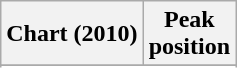<table class="wikitable sortable plainrowheaders" style="text-align:center">
<tr>
<th scope="col">Chart (2010)</th>
<th scope="col">Peak<br>position</th>
</tr>
<tr>
</tr>
<tr>
</tr>
<tr>
</tr>
<tr>
</tr>
<tr>
</tr>
<tr>
</tr>
</table>
